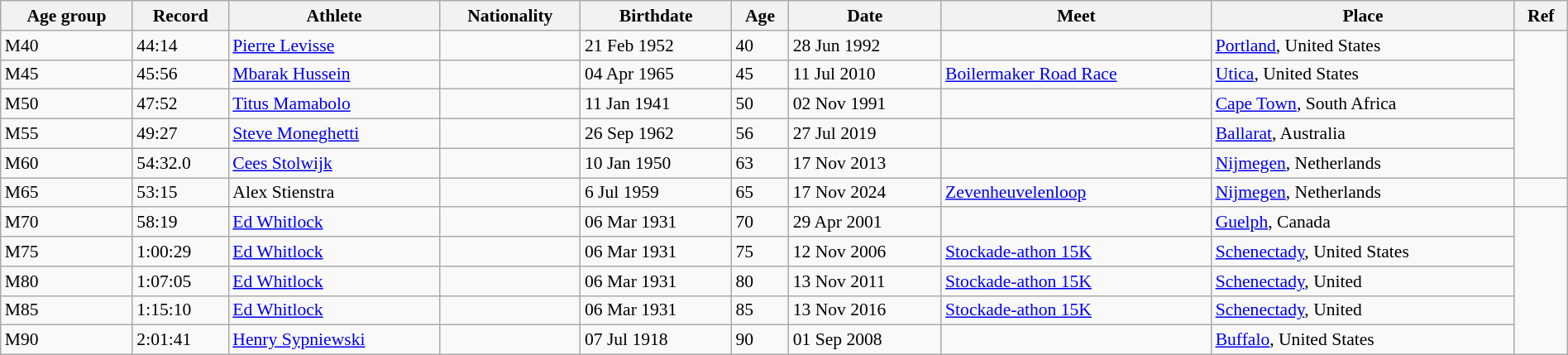<table class="wikitable" style="font-size:90%; width: 100%;">
<tr>
<th>Age group</th>
<th>Record</th>
<th>Athlete</th>
<th>Nationality</th>
<th>Birthdate</th>
<th>Age</th>
<th>Date</th>
<th>Meet</th>
<th>Place</th>
<th>Ref</th>
</tr>
<tr>
<td>M40</td>
<td>44:14</td>
<td><a href='#'>Pierre Levisse</a></td>
<td></td>
<td>21 Feb 1952</td>
<td>40</td>
<td>28 Jun 1992</td>
<td></td>
<td><a href='#'>Portland</a>, United States</td>
</tr>
<tr>
<td>M45</td>
<td>45:56</td>
<td><a href='#'>Mbarak Hussein</a></td>
<td></td>
<td>04 Apr 1965</td>
<td>45</td>
<td>11 Jul 2010</td>
<td><a href='#'>Boilermaker Road Race</a></td>
<td><a href='#'>Utica</a>, United States</td>
</tr>
<tr>
<td>M50</td>
<td>47:52</td>
<td><a href='#'>Titus Mamabolo</a></td>
<td></td>
<td>11 Jan 1941</td>
<td>50</td>
<td>02 Nov 1991</td>
<td></td>
<td><a href='#'>Cape Town</a>, South Africa</td>
</tr>
<tr>
<td>M55</td>
<td>49:27</td>
<td><a href='#'>Steve Moneghetti</a></td>
<td></td>
<td>26 Sep 1962</td>
<td>56</td>
<td>27 Jul 2019</td>
<td></td>
<td><a href='#'>Ballarat</a>, Australia</td>
</tr>
<tr>
<td>M60</td>
<td>54:32.0</td>
<td><a href='#'>Cees Stolwijk</a></td>
<td></td>
<td>10 Jan 1950</td>
<td>63</td>
<td>17 Nov 2013</td>
<td></td>
<td><a href='#'>Nijmegen</a>, Netherlands</td>
</tr>
<tr>
<td>M65</td>
<td>53:15</td>
<td>Alex Stienstra</td>
<td></td>
<td>6 Jul 1959</td>
<td>65</td>
<td>17 Nov 2024</td>
<td><a href='#'>Zevenheuvelenloop</a></td>
<td><a href='#'>Nijmegen</a>, Netherlands</td>
<td></td>
</tr>
<tr>
<td>M70</td>
<td>58:19</td>
<td><a href='#'>Ed Whitlock</a></td>
<td></td>
<td>06 Mar 1931</td>
<td>70</td>
<td>29 Apr 2001</td>
<td></td>
<td><a href='#'>Guelph</a>, Canada</td>
</tr>
<tr>
<td>M75</td>
<td>1:00:29</td>
<td><a href='#'>Ed Whitlock</a></td>
<td></td>
<td>06 Mar 1931</td>
<td>75</td>
<td>12 Nov 2006</td>
<td><a href='#'>Stockade-athon 15K</a></td>
<td><a href='#'>Schenectady</a>, United States</td>
</tr>
<tr>
<td>M80</td>
<td>1:07:05</td>
<td><a href='#'>Ed Whitlock</a></td>
<td></td>
<td>06 Mar 1931</td>
<td>80</td>
<td>13 Nov 2011</td>
<td><a href='#'>Stockade-athon 15K</a></td>
<td><a href='#'>Schenectady</a>, United</td>
</tr>
<tr>
<td>M85</td>
<td>1:15:10</td>
<td><a href='#'>Ed Whitlock</a></td>
<td></td>
<td>06 Mar 1931</td>
<td>85</td>
<td>13 Nov 2016</td>
<td><a href='#'>Stockade-athon 15K</a></td>
<td><a href='#'>Schenectady</a>, United</td>
</tr>
<tr>
<td>M90</td>
<td>2:01:41</td>
<td><a href='#'>Henry Sypniewski</a></td>
<td></td>
<td>07 Jul 1918</td>
<td>90</td>
<td>01 Sep 2008</td>
<td></td>
<td><a href='#'>Buffalo</a>, United States</td>
</tr>
</table>
